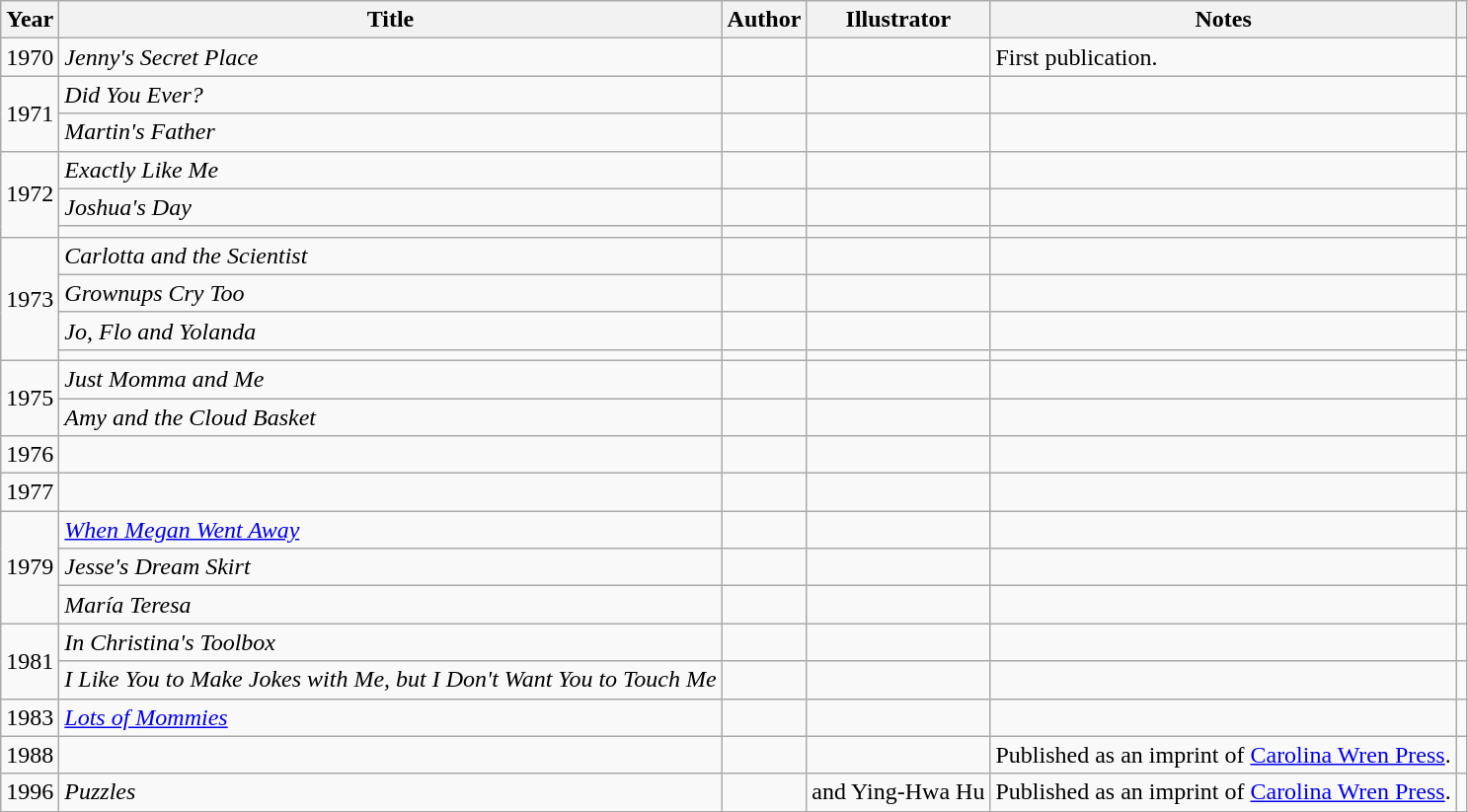<table class="wikitable sortable defaultleft col1center col6center" summary="All titles published by Lollipop Power, from 1970 through 1983, with two additional titles published when the press was an imprint of Carolina Wren Press in 1988 and 1996. Table lists authors and illustrators for all books.">
<tr>
<th scope="col">Year</th>
<th scope="col">Title</th>
<th scope="col">Author</th>
<th scope="col">Illustrator</th>
<th scope="col" class="unsortable">Notes</th>
<th scope="col" class="unsortable"></th>
</tr>
<tr>
<td>1970</td>
<td><em>Jenny's Secret Place</em></td>
<td></td>
<td></td>
<td>First publication.</td>
<td></td>
</tr>
<tr>
<td rowspan="2">1971</td>
<td><em>Did You Ever?</em></td>
<td></td>
<td></td>
<td></td>
<td></td>
</tr>
<tr>
<td style="text-align: left;"><em>Martin's Father</em></td>
<td></td>
<td></td>
<td></td>
<td style="text-align: center;"></td>
</tr>
<tr>
<td rowspan="3">1972</td>
<td><em>Exactly Like Me</em></td>
<td></td>
<td></td>
<td></td>
<td></td>
</tr>
<tr>
<td style="text-align: left;"><em>Joshua's Day</em></td>
<td></td>
<td></td>
<td></td>
<td style="text-align: center;"></td>
</tr>
<tr>
<td style="text-align: left;"></td>
<td></td>
<td></td>
<td></td>
<td style="text-align: center;"></td>
</tr>
<tr>
<td rowspan="4">1973</td>
<td><em>Carlotta and the Scientist</em></td>
<td></td>
<td></td>
<td></td>
<td></td>
</tr>
<tr>
<td style="text-align: left;"><em>Grownups Cry Too</em></td>
<td></td>
<td></td>
<td></td>
<td style="text-align: center;"></td>
</tr>
<tr>
<td style="text-align: left;"><em>Jo, Flo and Yolanda</em></td>
<td></td>
<td></td>
<td></td>
<td style="text-align: center;"></td>
</tr>
<tr>
<td style="text-align: left;"></td>
<td></td>
<td></td>
<td></td>
<td style="text-align: center;"></td>
</tr>
<tr>
<td rowspan="2">1975</td>
<td><em>Just Momma and Me</em></td>
<td></td>
<td></td>
<td></td>
<td></td>
</tr>
<tr>
<td style="text-align: left;"><em>Amy and the Cloud Basket</em></td>
<td></td>
<td></td>
<td></td>
<td style="text-align: center;"></td>
</tr>
<tr>
<td>1976</td>
<td></td>
<td></td>
<td></td>
<td></td>
<td></td>
</tr>
<tr>
<td>1977</td>
<td></td>
<td></td>
<td></td>
<td></td>
<td></td>
</tr>
<tr>
<td rowspan="3">1979</td>
<td><em><a href='#'>When Megan Went Away</a></em></td>
<td></td>
<td></td>
<td></td>
<td></td>
</tr>
<tr>
<td style="text-align: left;"><em>Jesse's Dream Skirt</em></td>
<td></td>
<td></td>
<td></td>
<td style="text-align: center;"></td>
</tr>
<tr>
<td style="text-align: left;"><em>María Teresa</em></td>
<td></td>
<td></td>
<td></td>
<td style="text-align: center;"></td>
</tr>
<tr>
<td rowspan="2">1981</td>
<td><em>In Christina's Toolbox</em></td>
<td></td>
<td></td>
<td></td>
<td></td>
</tr>
<tr>
<td style="text-align: left;"><em>I Like You to Make Jokes with Me, but I Don't Want You to Touch Me</em></td>
<td></td>
<td></td>
<td></td>
<td style="text-align: center;"></td>
</tr>
<tr>
<td>1983</td>
<td><em><a href='#'>Lots of Mommies</a></em></td>
<td></td>
<td></td>
<td></td>
<td></td>
</tr>
<tr>
<td>1988</td>
<td></td>
<td></td>
<td></td>
<td>Published as an imprint of <a href='#'>Carolina Wren Press</a>.</td>
<td></td>
</tr>
<tr>
<td>1996</td>
<td><em>Puzzles</em></td>
<td></td>
<td> and Ying-Hwa Hu</td>
<td>Published as an imprint of <a href='#'>Carolina Wren Press</a>.</td>
<td></td>
</tr>
</table>
